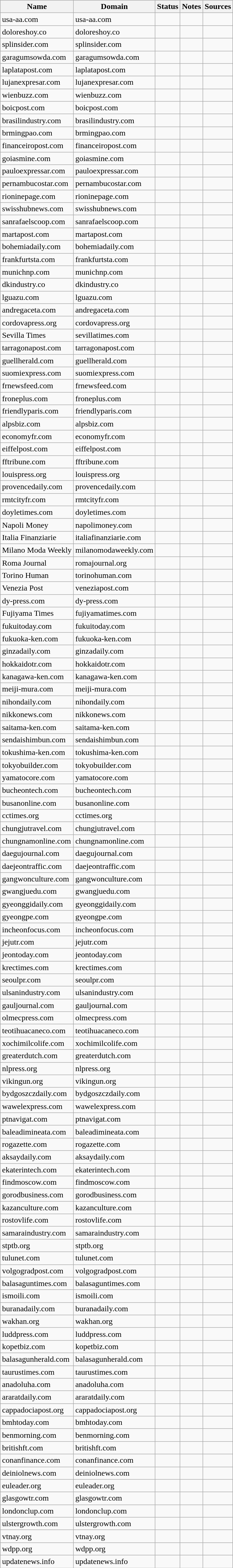<table class="wikitable sortable mw-collapsible">
<tr>
<th>Name</th>
<th>Domain</th>
<th>Status</th>
<th class="sortable">Notes</th>
<th class="unsortable">Sources</th>
</tr>
<tr>
<td>usa-aa.com</td>
<td>usa-aa.com</td>
<td></td>
<td></td>
<td></td>
</tr>
<tr>
<td>doloreshoy.co</td>
<td>doloreshoy.co</td>
<td></td>
<td></td>
<td></td>
</tr>
<tr>
<td>splinsider.com</td>
<td>splinsider.com</td>
<td></td>
<td></td>
<td></td>
</tr>
<tr>
<td>garagumsowda.com</td>
<td>garagumsowda.com</td>
<td></td>
<td></td>
<td></td>
</tr>
<tr>
<td>laplatapost.com</td>
<td>laplatapost.com</td>
<td></td>
<td></td>
<td></td>
</tr>
<tr>
<td>lujanexpresar.com</td>
<td>lujanexpresar.com</td>
<td></td>
<td></td>
<td></td>
</tr>
<tr>
<td>wienbuzz.com</td>
<td>wienbuzz.com</td>
<td></td>
<td></td>
<td></td>
</tr>
<tr>
<td>boicpost.com</td>
<td>boicpost.com</td>
<td></td>
<td></td>
<td></td>
</tr>
<tr>
<td>brasilindustry.com</td>
<td>brasilindustry.com</td>
<td></td>
<td></td>
<td></td>
</tr>
<tr>
<td>brmingpao.com</td>
<td>brmingpao.com</td>
<td></td>
<td></td>
<td></td>
</tr>
<tr>
<td>financeiropost.com</td>
<td>financeiropost.com</td>
<td></td>
<td></td>
<td></td>
</tr>
<tr>
<td>goiasmine.com</td>
<td>goiasmine.com</td>
<td></td>
<td></td>
<td></td>
</tr>
<tr>
<td>pauloexpressar.com</td>
<td>pauloexpressar.com</td>
<td></td>
<td></td>
<td></td>
</tr>
<tr>
<td>pernambucostar.com</td>
<td>pernambucostar.com</td>
<td></td>
<td></td>
<td></td>
</tr>
<tr>
<td>rioninepage.com</td>
<td>rioninepage.com</td>
<td></td>
<td></td>
<td></td>
</tr>
<tr>
<td>swisshubnews.com</td>
<td>swisshubnews.com</td>
<td></td>
<td></td>
<td></td>
</tr>
<tr>
<td>sanrafaelscoop.com</td>
<td>sanrafaelscoop.com</td>
<td></td>
<td></td>
<td></td>
</tr>
<tr>
<td>martapost.com</td>
<td>martapost.com</td>
<td></td>
<td></td>
<td></td>
</tr>
<tr>
<td>bohemiadaily.com</td>
<td>bohemiadaily.com</td>
<td></td>
<td></td>
<td></td>
</tr>
<tr>
<td>frankfurtsta.com</td>
<td>frankfurtsta.com</td>
<td></td>
<td></td>
<td></td>
</tr>
<tr>
<td>munichnp.com</td>
<td>munichnp.com</td>
<td></td>
<td></td>
<td></td>
</tr>
<tr>
<td>dkindustry.co</td>
<td>dkindustry.co</td>
<td></td>
<td></td>
<td></td>
</tr>
<tr>
<td>lguazu.com</td>
<td>lguazu.com</td>
<td></td>
<td></td>
<td></td>
</tr>
<tr>
<td>andregaceta.com</td>
<td>andregaceta.com</td>
<td></td>
<td></td>
<td></td>
</tr>
<tr>
<td>cordovapress.org</td>
<td>cordovapress.org</td>
<td></td>
<td></td>
<td></td>
</tr>
<tr>
<td>Sevilla Times</td>
<td>sevillatimes.com</td>
<td></td>
<td></td>
<td></td>
</tr>
<tr>
<td>tarragonapost.com</td>
<td>tarragonapost.com</td>
<td></td>
<td></td>
<td></td>
</tr>
<tr>
<td>guellherald.com</td>
<td>guellherald.com</td>
<td></td>
<td></td>
<td></td>
</tr>
<tr>
<td>suomiexpress.com</td>
<td>suomiexpress.com</td>
<td></td>
<td></td>
<td></td>
</tr>
<tr>
<td>frnewsfeed.com</td>
<td>frnewsfeed.com</td>
<td></td>
<td></td>
<td></td>
</tr>
<tr>
<td>froneplus.com</td>
<td>froneplus.com</td>
<td></td>
<td></td>
<td></td>
</tr>
<tr>
<td>friendlyparis.com</td>
<td>friendlyparis.com</td>
<td></td>
<td></td>
<td></td>
</tr>
<tr>
<td>alpsbiz.com</td>
<td>alpsbiz.com</td>
<td></td>
<td></td>
<td></td>
</tr>
<tr>
<td>economyfr.com</td>
<td>economyfr.com</td>
<td></td>
<td></td>
<td></td>
</tr>
<tr>
<td>eiffelpost.com</td>
<td>eiffelpost.com</td>
<td></td>
<td></td>
<td></td>
</tr>
<tr>
<td>fftribune.com</td>
<td>fftribune.com</td>
<td></td>
<td></td>
<td></td>
</tr>
<tr>
<td>louispress.org</td>
<td>louispress.org</td>
<td></td>
<td></td>
<td></td>
</tr>
<tr>
<td>provencedaily.com</td>
<td>provencedaily.com</td>
<td></td>
<td></td>
<td></td>
</tr>
<tr>
<td>rmtcityfr.com</td>
<td>rmtcityfr.com</td>
<td></td>
<td></td>
<td></td>
</tr>
<tr>
<td>doyletimes.com</td>
<td>doyletimes.com</td>
<td></td>
<td></td>
<td></td>
</tr>
<tr>
<td>Napoli Money</td>
<td>napolimoney.com</td>
<td></td>
<td></td>
<td></td>
</tr>
<tr>
<td>Italia Finanziarie</td>
<td>italiafinanziarie.com</td>
<td></td>
<td></td>
<td></td>
</tr>
<tr>
<td>Milano Moda Weekly</td>
<td>milanomodaweekly.com</td>
<td></td>
<td></td>
<td></td>
</tr>
<tr>
<td>Roma Journal</td>
<td>romajournal.org</td>
<td></td>
<td></td>
<td></td>
</tr>
<tr>
<td>Torino Human</td>
<td>torinohuman.com</td>
<td></td>
<td></td>
<td></td>
</tr>
<tr>
<td>Venezia Post</td>
<td>veneziapost.com</td>
<td></td>
<td></td>
<td></td>
</tr>
<tr>
<td>dy-press.com</td>
<td>dy-press.com</td>
<td></td>
<td></td>
<td></td>
</tr>
<tr>
<td>Fujiyama Times</td>
<td>fujiyamatimes.com</td>
<td></td>
<td></td>
<td></td>
</tr>
<tr>
<td>fukuitoday.com</td>
<td>fukuitoday.com</td>
<td></td>
<td></td>
<td></td>
</tr>
<tr>
<td>fukuoka-ken.com</td>
<td>fukuoka-ken.com</td>
<td></td>
<td></td>
<td></td>
</tr>
<tr>
<td>ginzadaily.com</td>
<td>ginzadaily.com</td>
<td></td>
<td></td>
<td></td>
</tr>
<tr>
<td>hokkaidotr.com</td>
<td>hokkaidotr.com</td>
<td></td>
<td></td>
<td></td>
</tr>
<tr>
<td>kanagawa-ken.com</td>
<td>kanagawa-ken.com</td>
<td></td>
<td></td>
<td></td>
</tr>
<tr>
<td>meiji-mura.com</td>
<td>meiji-mura.com</td>
<td></td>
<td></td>
<td></td>
</tr>
<tr>
<td>nihondaily.com</td>
<td>nihondaily.com</td>
<td></td>
<td></td>
<td></td>
</tr>
<tr>
<td>nikkonews.com</td>
<td>nikkonews.com</td>
<td></td>
<td></td>
<td></td>
</tr>
<tr>
<td>saitama-ken.com</td>
<td>saitama-ken.com</td>
<td></td>
<td></td>
<td></td>
</tr>
<tr>
<td>sendaishimbun.com</td>
<td>sendaishimbun.com</td>
<td></td>
<td></td>
<td></td>
</tr>
<tr>
<td>tokushima-ken.com</td>
<td>tokushima-ken.com</td>
<td></td>
<td></td>
<td></td>
</tr>
<tr>
<td>tokyobuilder.com</td>
<td>tokyobuilder.com</td>
<td></td>
<td></td>
<td></td>
</tr>
<tr>
<td>yamatocore.com</td>
<td>yamatocore.com</td>
<td></td>
<td></td>
<td></td>
</tr>
<tr>
<td>bucheontech.com</td>
<td>bucheontech.com</td>
<td></td>
<td></td>
<td></td>
</tr>
<tr>
<td>busanonline.com</td>
<td>busanonline.com</td>
<td></td>
<td></td>
<td></td>
</tr>
<tr>
<td>cctimes.org</td>
<td>cctimes.org</td>
<td></td>
<td></td>
<td></td>
</tr>
<tr>
<td>chungjutravel.com</td>
<td>chungjutravel.com</td>
<td></td>
<td></td>
<td></td>
</tr>
<tr>
<td>chungnamonline.com</td>
<td>chungnamonline.com</td>
<td></td>
<td></td>
<td></td>
</tr>
<tr>
<td>daegujournal.com</td>
<td>daegujournal.com</td>
<td></td>
<td></td>
<td></td>
</tr>
<tr>
<td>daejeontraffic.com</td>
<td>daejeontraffic.com</td>
<td></td>
<td></td>
<td></td>
</tr>
<tr>
<td>gangwonculture.com</td>
<td>gangwonculture.com</td>
<td></td>
<td></td>
<td></td>
</tr>
<tr>
<td>gwangjuedu.com</td>
<td>gwangjuedu.com</td>
<td></td>
<td></td>
<td></td>
</tr>
<tr>
<td>gyeonggidaily.com</td>
<td>gyeonggidaily.com</td>
<td></td>
<td></td>
<td></td>
</tr>
<tr>
<td>gyeongpe.com</td>
<td>gyeongpe.com</td>
<td></td>
<td></td>
<td></td>
</tr>
<tr>
<td>incheonfocus.com</td>
<td>incheonfocus.com</td>
<td></td>
<td></td>
<td></td>
</tr>
<tr>
<td>jejutr.com</td>
<td>jejutr.com</td>
<td></td>
<td></td>
<td></td>
</tr>
<tr>
<td>jeontoday.com</td>
<td>jeontoday.com</td>
<td></td>
<td></td>
<td></td>
</tr>
<tr>
<td>krectimes.com</td>
<td>krectimes.com</td>
<td></td>
<td></td>
<td></td>
</tr>
<tr>
<td>seoulpr.com</td>
<td>seoulpr.com</td>
<td></td>
<td></td>
<td></td>
</tr>
<tr>
<td>ulsanindustry.com</td>
<td>ulsanindustry.com</td>
<td></td>
<td></td>
<td></td>
</tr>
<tr>
<td>gauljournal.com</td>
<td>gauljournal.com</td>
<td></td>
<td></td>
<td></td>
</tr>
<tr>
<td>olmecpress.com</td>
<td>olmecpress.com</td>
<td></td>
<td></td>
<td></td>
</tr>
<tr>
<td>teotihuacaneco.com</td>
<td>teotihuacaneco.com</td>
<td></td>
<td></td>
<td></td>
</tr>
<tr>
<td>xochimilcolife.com</td>
<td>xochimilcolife.com</td>
<td></td>
<td></td>
<td></td>
</tr>
<tr>
<td>greaterdutch.com</td>
<td>greaterdutch.com</td>
<td></td>
<td></td>
<td></td>
</tr>
<tr>
<td>nlpress.org</td>
<td>nlpress.org</td>
<td></td>
<td></td>
<td></td>
</tr>
<tr>
<td>vikingun.org</td>
<td>vikingun.org</td>
<td></td>
<td></td>
<td></td>
</tr>
<tr>
<td>bydgoszczdaily.com</td>
<td>bydgoszczdaily.com</td>
<td></td>
<td></td>
<td></td>
</tr>
<tr>
<td>wawelexpress.com</td>
<td>wawelexpress.com</td>
<td></td>
<td></td>
<td></td>
</tr>
<tr>
<td>ptnavigat.com</td>
<td>ptnavigat.com</td>
<td></td>
<td></td>
<td></td>
</tr>
<tr>
<td>baleadimineata.com</td>
<td>baleadimineata.com</td>
<td></td>
<td></td>
<td></td>
</tr>
<tr>
<td>rogazette.com</td>
<td>rogazette.com</td>
<td></td>
<td></td>
<td></td>
</tr>
<tr>
<td>aksaydaily.com</td>
<td>aksaydaily.com</td>
<td></td>
<td></td>
<td></td>
</tr>
<tr>
<td>ekaterintech.com</td>
<td>ekaterintech.com</td>
<td></td>
<td></td>
<td></td>
</tr>
<tr>
<td>findmoscow.com</td>
<td>findmoscow.com</td>
<td></td>
<td></td>
<td></td>
</tr>
<tr>
<td>gorodbusiness.com</td>
<td>gorodbusiness.com</td>
<td></td>
<td></td>
<td></td>
</tr>
<tr>
<td>kazanculture.com</td>
<td>kazanculture.com</td>
<td></td>
<td></td>
<td></td>
</tr>
<tr>
<td>rostovlife.com</td>
<td>rostovlife.com</td>
<td></td>
<td></td>
<td></td>
</tr>
<tr>
<td>samaraindustry.com</td>
<td>samaraindustry.com</td>
<td></td>
<td></td>
<td></td>
</tr>
<tr>
<td>stptb.org</td>
<td>stptb.org</td>
<td></td>
<td></td>
<td></td>
</tr>
<tr>
<td>tulunet.com</td>
<td>tulunet.com</td>
<td></td>
<td></td>
<td></td>
</tr>
<tr>
<td>volgogradpost.com</td>
<td>volgogradpost.com</td>
<td></td>
<td></td>
<td></td>
</tr>
<tr>
<td>balasaguntimes.com</td>
<td>balasaguntimes.com</td>
<td></td>
<td></td>
<td></td>
</tr>
<tr>
<td>ismoili.com</td>
<td>ismoili.com</td>
<td></td>
<td></td>
<td></td>
</tr>
<tr>
<td>buranadaily.com</td>
<td>buranadaily.com</td>
<td></td>
<td></td>
<td></td>
</tr>
<tr>
<td>wakhan.org</td>
<td>wakhan.org</td>
<td></td>
<td></td>
<td></td>
</tr>
<tr>
<td>luddpress.com</td>
<td>luddpress.com</td>
<td></td>
<td></td>
<td></td>
</tr>
<tr>
<td>kopetbiz.com</td>
<td>kopetbiz.com</td>
<td></td>
<td></td>
<td></td>
</tr>
<tr>
<td>balasagunherald.com</td>
<td>balasagunherald.com</td>
<td></td>
<td></td>
<td></td>
</tr>
<tr>
<td>taurustimes.com</td>
<td>taurustimes.com</td>
<td></td>
<td></td>
<td></td>
</tr>
<tr>
<td>anadoluha.com</td>
<td>anadoluha.com</td>
<td></td>
<td></td>
<td></td>
</tr>
<tr>
<td>araratdaily.com</td>
<td>araratdaily.com</td>
<td></td>
<td></td>
<td></td>
</tr>
<tr>
<td>cappadociapost.org</td>
<td>cappadociapost.org</td>
<td></td>
<td></td>
<td></td>
</tr>
<tr>
<td>bmhtoday.com</td>
<td>bmhtoday.com</td>
<td></td>
<td></td>
<td></td>
</tr>
<tr>
<td>benmorning.com</td>
<td>benmorning.com</td>
<td></td>
<td></td>
<td></td>
</tr>
<tr>
<td>britishft.com</td>
<td>britishft.com</td>
<td></td>
<td></td>
<td></td>
</tr>
<tr>
<td>conanfinance.com</td>
<td>conanfinance.com</td>
<td></td>
<td></td>
<td></td>
</tr>
<tr>
<td>deiniolnews.com</td>
<td>deiniolnews.com</td>
<td></td>
<td></td>
<td></td>
</tr>
<tr>
<td>euleader.org</td>
<td>euleader.org</td>
<td></td>
<td></td>
<td></td>
</tr>
<tr>
<td>glasgowtr.com</td>
<td>glasgowtr.com</td>
<td></td>
<td></td>
<td></td>
</tr>
<tr>
<td>londonclup.com</td>
<td>londonclup.com</td>
<td></td>
<td></td>
<td></td>
</tr>
<tr>
<td>ulstergrowth.com</td>
<td>ulstergrowth.com</td>
<td></td>
<td></td>
<td></td>
</tr>
<tr>
<td>vtnay.org</td>
<td>vtnay.org</td>
<td></td>
<td></td>
<td></td>
</tr>
<tr>
<td>wdpp.org</td>
<td>wdpp.org</td>
<td></td>
<td></td>
<td></td>
</tr>
<tr>
<td>updatenews.info</td>
<td>updatenews.info</td>
<td></td>
<td></td>
<td></td>
</tr>
</table>
